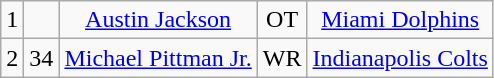<table class="wikitable" style="text-align:center">
<tr>
<td>1</td>
<td></td>
<td><a href='#'>Austin Jackson</a></td>
<td>OT</td>
<td><a href='#'>Miami Dolphins</a></td>
</tr>
<tr>
<td>2</td>
<td>34</td>
<td><a href='#'>Michael Pittman Jr.</a></td>
<td>WR</td>
<td><a href='#'>Indianapolis Colts</a></td>
</tr>
</table>
